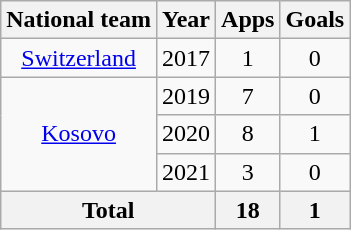<table class="wikitable" style="text-align:center">
<tr>
<th>National team</th>
<th>Year</th>
<th>Apps</th>
<th>Goals</th>
</tr>
<tr>
<td><a href='#'>Switzerland</a></td>
<td>2017</td>
<td>1</td>
<td>0</td>
</tr>
<tr>
<td rowspan="3"><a href='#'>Kosovo</a></td>
<td>2019</td>
<td>7</td>
<td>0</td>
</tr>
<tr>
<td>2020</td>
<td>8</td>
<td>1</td>
</tr>
<tr>
<td>2021</td>
<td>3</td>
<td>0</td>
</tr>
<tr>
<th colspan="2">Total</th>
<th>18</th>
<th>1</th>
</tr>
</table>
